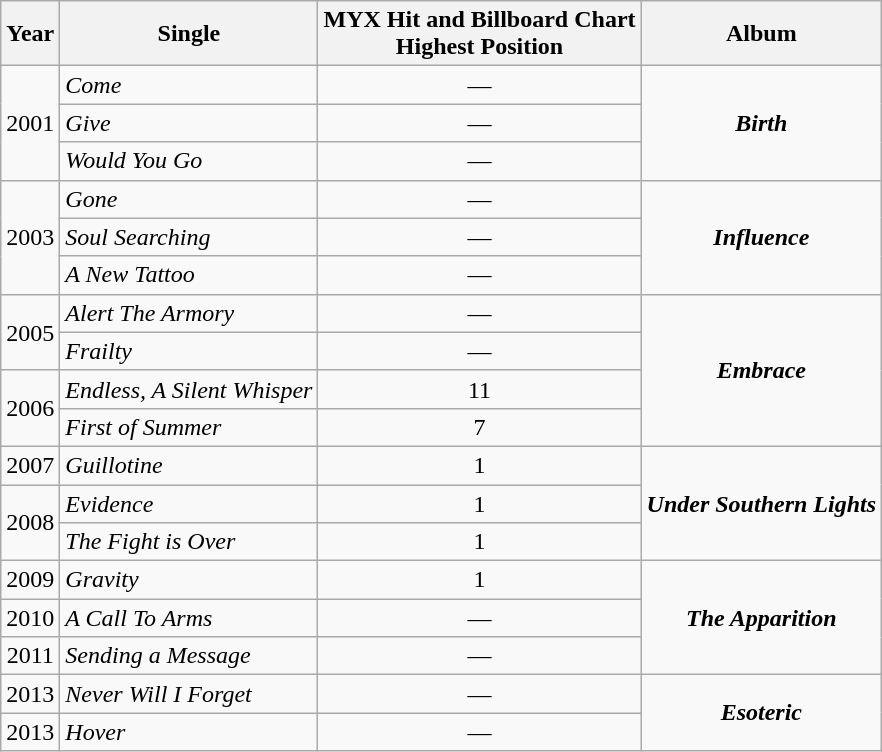<table class="wikitable">
<tr>
<th>Year</th>
<th>Single</th>
<th>MYX Hit and Billboard Chart<br> Highest Position</th>
<th>Album</th>
</tr>
<tr>
<td align="center" rowspan="3">2001</td>
<td align="left"><em>Come</em></td>
<td align="center">—</td>
<td align="center" rowspan="3"><strong><em>Birth</em></strong></td>
</tr>
<tr>
<td align="left"><em>Give</em></td>
<td align="center">—</td>
</tr>
<tr>
<td align="left"><em>Would You Go</em></td>
<td align="center">—</td>
</tr>
<tr>
<td align="center" rowspan="3">2003</td>
<td align="left"><em>Gone</em></td>
<td align="center">—</td>
<td align="center" rowspan="3"><strong><em>Influence</em></strong></td>
</tr>
<tr>
<td align="left"><em>Soul Searching</em></td>
<td align="center">—</td>
</tr>
<tr>
<td align="left"><em>A New Tattoo</em></td>
<td align="center">—</td>
</tr>
<tr>
<td align="center" rowspan="2">2005</td>
<td align="left"><em>Alert The Armory</em></td>
<td align="center">—</td>
<td align="center" rowspan="4"><strong><em>Embrace</em></strong></td>
</tr>
<tr>
<td align="left"><em>Frailty</em></td>
<td align="center">—</td>
</tr>
<tr>
<td align="center" rowspan="2">2006</td>
<td align="left"><em>Endless, A Silent Whisper</em></td>
<td align="center">11</td>
</tr>
<tr>
<td align="left"><em>First of Summer</em></td>
<td align="center">7</td>
</tr>
<tr>
<td align="center" rowspan="1">2007</td>
<td align="left"><em>Guillotine</em></td>
<td align="center">1</td>
<td align="center" rowspan="3"><strong><em>Under Southern Lights</em></strong></td>
</tr>
<tr>
<td align="center" rowspan="2">2008</td>
<td align="left"><em>Evidence</em></td>
<td align="center">1</td>
</tr>
<tr>
<td align="left"><em>The Fight is Over</em></td>
<td align="center">1</td>
</tr>
<tr>
<td align="center" rowspan="1">2009</td>
<td align="left"><em>Gravity</em></td>
<td align="center">1</td>
<td align="center" rowspan="3"><strong><em>The Apparition</em></strong></td>
</tr>
<tr>
<td align="center" rowspan="1">2010</td>
<td align="left"><em>A Call To Arms</em></td>
<td align="center">—</td>
</tr>
<tr>
<td align="center" rowspan="1">2011</td>
<td align="left"><em>Sending a Message</em></td>
<td align="center">—</td>
</tr>
<tr>
<td align="center" rowspan="1">2013</td>
<td align="left"><em>Never Will I Forget</em></td>
<td align="center">—</td>
<td align="center" rowspan="2"><strong><em>Esoteric</em></strong></td>
</tr>
<tr>
<td align="center" rowspan="1">2013</td>
<td align="left"><em>Hover</em></td>
<td align="center">—</td>
</tr>
</table>
